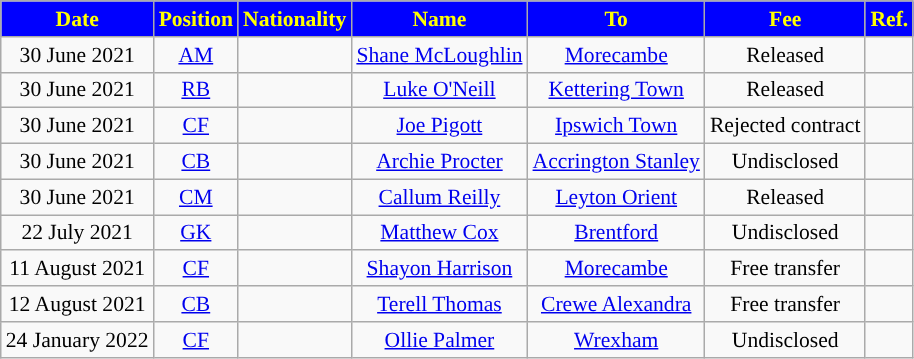<table class="wikitable"  style="text-align:center; font-size:90%; ">
<tr>
<th style="background:#0000ff; color:#FFFF00; ">Date</th>
<th style="background:#0000ff; color:#FFFF00; ">Position</th>
<th style="background:#0000ff; color:#FFFF00; ">Nationality</th>
<th style="background:#0000ff; color:#FFFF00; ">Name</th>
<th style="background:#0000ff; color:#FFFF00; ">To</th>
<th style="background:#0000ff; color:#FFFF00; ">Fee</th>
<th style="background:#0000ff; color:#FFFF00; ">Ref.</th>
</tr>
<tr>
<td>30 June 2021</td>
<td><a href='#'>AM</a></td>
<td></td>
<td><a href='#'>Shane McLoughlin</a></td>
<td> <a href='#'>Morecambe</a></td>
<td>Released</td>
<td></td>
</tr>
<tr>
<td>30 June 2021</td>
<td><a href='#'>RB</a></td>
<td></td>
<td><a href='#'>Luke O'Neill</a></td>
<td> <a href='#'>Kettering Town</a></td>
<td>Released</td>
<td></td>
</tr>
<tr>
<td>30 June 2021</td>
<td><a href='#'>CF</a></td>
<td></td>
<td><a href='#'>Joe Pigott</a></td>
<td> <a href='#'>Ipswich Town</a></td>
<td>Rejected contract</td>
<td></td>
</tr>
<tr>
<td>30 June 2021</td>
<td><a href='#'>CB</a></td>
<td></td>
<td><a href='#'>Archie Procter</a></td>
<td> <a href='#'>Accrington Stanley</a></td>
<td>Undisclosed</td>
<td></td>
</tr>
<tr>
<td>30 June 2021</td>
<td><a href='#'>CM</a></td>
<td></td>
<td><a href='#'>Callum Reilly</a></td>
<td> <a href='#'>Leyton Orient</a></td>
<td>Released</td>
<td></td>
</tr>
<tr>
<td>22 July 2021</td>
<td><a href='#'>GK</a></td>
<td></td>
<td><a href='#'>Matthew Cox</a></td>
<td> <a href='#'>Brentford</a></td>
<td>Undisclosed</td>
<td></td>
</tr>
<tr>
<td>11 August 2021</td>
<td><a href='#'>CF</a></td>
<td></td>
<td><a href='#'>Shayon Harrison</a></td>
<td> <a href='#'>Morecambe</a></td>
<td>Free transfer</td>
<td></td>
</tr>
<tr>
<td>12 August 2021</td>
<td><a href='#'>CB</a></td>
<td></td>
<td><a href='#'>Terell Thomas</a></td>
<td> <a href='#'>Crewe Alexandra</a></td>
<td>Free transfer</td>
<td></td>
</tr>
<tr>
<td>24 January 2022</td>
<td><a href='#'>CF</a></td>
<td></td>
<td><a href='#'>Ollie Palmer</a></td>
<td> <a href='#'>Wrexham</a></td>
<td>Undisclosed</td>
<td></td>
</tr>
</table>
